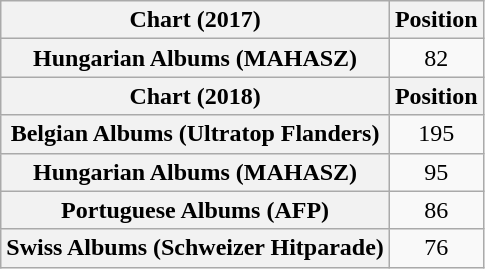<table class="wikitable sortable plainrowheaders" style="text-align:center">
<tr>
<th scope="col">Chart (2017)</th>
<th scope="col">Position</th>
</tr>
<tr>
<th scope="row">Hungarian Albums (MAHASZ)</th>
<td>82</td>
</tr>
<tr>
<th scope="col">Chart (2018)</th>
<th scope="col">Position</th>
</tr>
<tr>
<th scope="row">Belgian Albums (Ultratop Flanders)</th>
<td>195</td>
</tr>
<tr>
<th scope="row">Hungarian Albums (MAHASZ)</th>
<td>95</td>
</tr>
<tr>
<th scope="row">Portuguese Albums (AFP)</th>
<td>86</td>
</tr>
<tr>
<th scope="row">Swiss Albums (Schweizer Hitparade)</th>
<td>76</td>
</tr>
</table>
